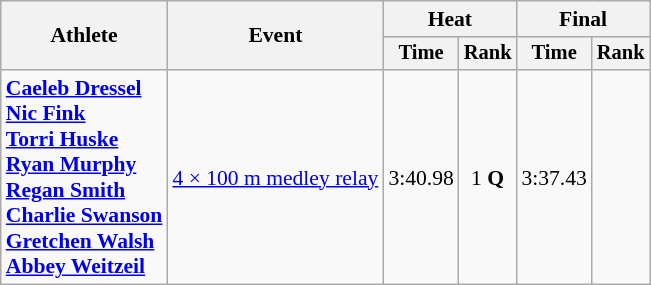<table class=wikitable style=font-size:90%>
<tr>
<th rowspan=2>Athlete</th>
<th rowspan=2>Event</th>
<th colspan=2>Heat</th>
<th colspan=2>Final</th>
</tr>
<tr style=font-size:95%>
<th>Time</th>
<th>Rank</th>
<th>Time</th>
<th>Rank</th>
</tr>
<tr align=center>
<td align=left><strong><a href='#'>Caeleb Dressel</a></strong><br><strong><a href='#'>Nic Fink</a><br><a href='#'>Torri Huske</a><br><a href='#'>Ryan Murphy</a><br><a href='#'>Regan Smith</a></strong><br><strong><a href='#'>Charlie Swanson</a></strong><br><strong><a href='#'>Gretchen Walsh</a><br><a href='#'>Abbey Weitzeil</a></strong></td>
<td align=left><a href='#'>4 × 100 m medley relay</a></td>
<td>3:40.98</td>
<td>1 <strong>Q</strong></td>
<td>3:37.43 </td>
<td></td>
</tr>
</table>
